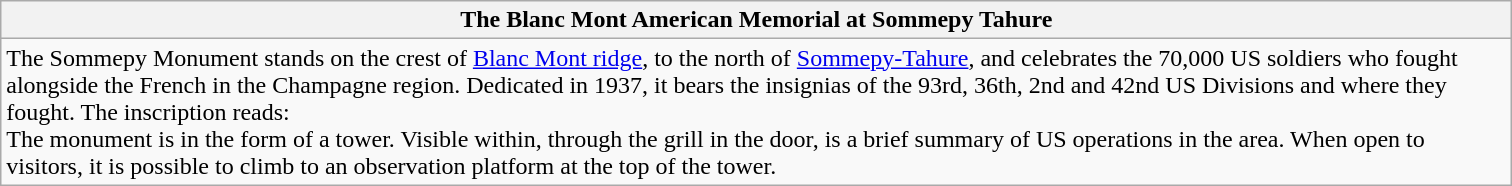<table class="wikitable sortable">
<tr>
<th scope="col" style="width:1000px;">The Blanc Mont American Memorial at Sommepy Tahure</th>
</tr>
<tr>
<td>The Sommepy Monument stands on the crest of <a href='#'>Blanc Mont ridge</a>, to the north of <a href='#'>Sommepy-Tahure</a>, and celebrates the 70,000 US soldiers who fought alongside the French in the Champagne region. Dedicated in 1937, it bears the insignias of the 93rd, 36th, 2nd and 42nd US Divisions and where they fought. The inscription reads: <br>The monument is in the form of a tower. Visible within, through the grill in the door, is a brief summary of US operations in the area. When open to visitors, it is possible to climb to an observation platform at the top of the tower.
</td>
</tr>
</table>
